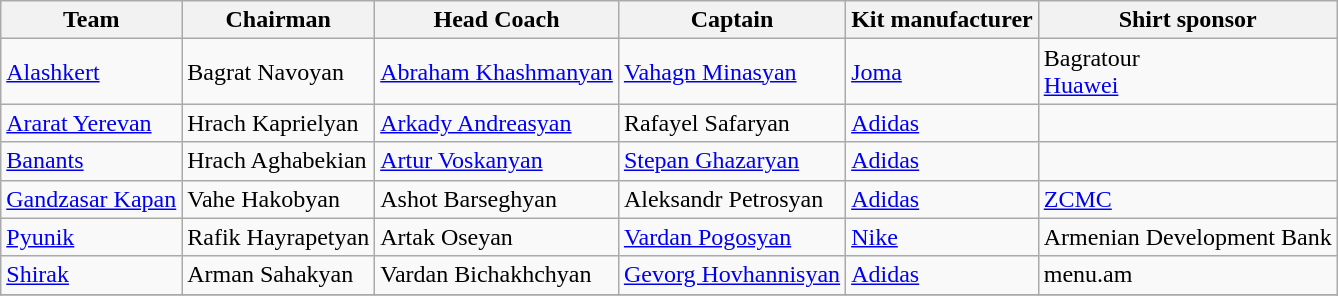<table class="wikitable sortable" style="text-align: left;">
<tr>
<th>Team</th>
<th>Chairman</th>
<th>Head Coach</th>
<th>Captain</th>
<th>Kit manufacturer</th>
<th>Shirt sponsor</th>
</tr>
<tr>
<td><a href='#'>Alashkert</a></td>
<td> Bagrat Navoyan</td>
<td> <a href='#'>Abraham Khashmanyan</a></td>
<td> <a href='#'>Vahagn Minasyan</a></td>
<td><a href='#'>Joma</a></td>
<td>Bagratour<br> <a href='#'>Huawei</a></td>
</tr>
<tr>
<td><a href='#'>Ararat Yerevan</a></td>
<td> Hrach Kaprielyan</td>
<td> <a href='#'>Arkady Andreasyan</a></td>
<td> Rafayel Safaryan</td>
<td><a href='#'>Adidas</a></td>
<td></td>
</tr>
<tr>
<td><a href='#'>Banants</a></td>
<td> Hrach Aghabekian</td>
<td> <a href='#'>Artur Voskanyan</a></td>
<td> <a href='#'>Stepan Ghazaryan</a></td>
<td><a href='#'>Adidas</a></td>
<td></td>
</tr>
<tr>
<td><a href='#'>Gandzasar Kapan</a></td>
<td> Vahe Hakobyan</td>
<td> Ashot Barseghyan</td>
<td> Aleksandr Petrosyan</td>
<td><a href='#'>Adidas</a></td>
<td><a href='#'>ZCMC</a></td>
</tr>
<tr>
<td><a href='#'>Pyunik</a></td>
<td> Rafik Hayrapetyan</td>
<td> Artak Oseyan</td>
<td> <a href='#'>Vardan Pogosyan</a></td>
<td><a href='#'>Nike</a></td>
<td>Armenian Development Bank</td>
</tr>
<tr>
<td><a href='#'>Shirak</a></td>
<td> Arman Sahakyan</td>
<td> Vardan Bichakhchyan</td>
<td> <a href='#'>Gevorg Hovhannisyan</a></td>
<td><a href='#'>Adidas</a></td>
<td>menu.am</td>
</tr>
<tr>
</tr>
</table>
